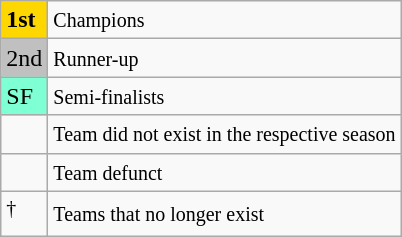<table class="wikitable">
<tr>
<td style="background-color: gold"><strong>1st</strong></td>
<td><small>Champions</small></td>
</tr>
<tr>
<td style="background-color: silver">2nd</td>
<td><small>Runner-up</small></td>
</tr>
<tr>
<td style="background-color: #7FFFD4">SF</td>
<td><small>Semi-finalists</small></td>
</tr>
<tr |>
<td></td>
<td><small>Team did not exist in the respective season</small></td>
</tr>
<tr |>
<td></td>
<td><small>Team defunct</small></td>
</tr>
<tr>
<td><sup>†</sup></td>
<td><small>Teams that no longer exist</small></td>
</tr>
</table>
